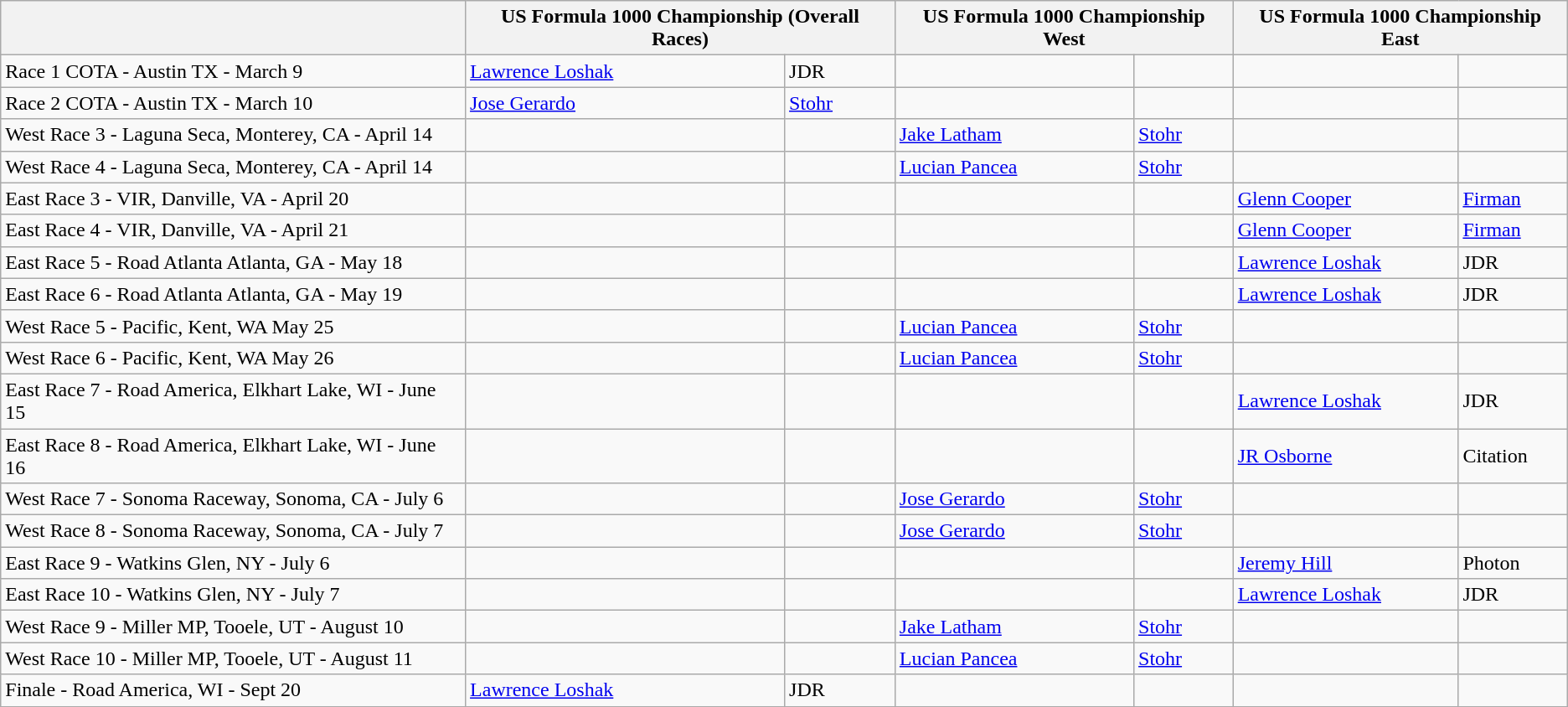<table class="wikitable">
<tr>
<th></th>
<th colspan=2>US Formula 1000 Championship (Overall Races)</th>
<th colspan=2>US Formula 1000 Championship West</th>
<th colspan=2>US Formula 1000 Championship East</th>
</tr>
<tr>
<td>Race 1 COTA - Austin TX - March 9</td>
<td><a href='#'>Lawrence Loshak</a></td>
<td>JDR</td>
<td></td>
<td></td>
<td></td>
<td></td>
</tr>
<tr>
<td>Race 2 COTA - Austin TX - March 10</td>
<td><a href='#'>Jose Gerardo</a></td>
<td><a href='#'>Stohr</a></td>
<td></td>
<td></td>
<td></td>
<td></td>
</tr>
<tr>
<td>West Race 3 - Laguna Seca, Monterey, CA - April 14</td>
<td></td>
<td></td>
<td><a href='#'>Jake Latham</a></td>
<td><a href='#'>Stohr</a></td>
<td></td>
<td></td>
</tr>
<tr>
<td>West Race 4 - Laguna Seca, Monterey, CA - April 14</td>
<td></td>
<td></td>
<td><a href='#'>Lucian Pancea</a></td>
<td><a href='#'>Stohr</a></td>
<td></td>
<td></td>
</tr>
<tr>
<td>East Race 3 - VIR, Danville, VA - April 20</td>
<td></td>
<td></td>
<td></td>
<td></td>
<td><a href='#'>Glenn Cooper</a></td>
<td><a href='#'>Firman</a></td>
</tr>
<tr>
<td>East Race 4 - VIR, Danville, VA - April 21</td>
<td></td>
<td></td>
<td></td>
<td></td>
<td><a href='#'>Glenn Cooper</a></td>
<td><a href='#'>Firman</a></td>
</tr>
<tr>
<td>East Race 5 - Road Atlanta Atlanta, GA - May 18</td>
<td></td>
<td></td>
<td></td>
<td></td>
<td><a href='#'>Lawrence Loshak</a></td>
<td>JDR</td>
</tr>
<tr>
<td>East Race 6 - Road Atlanta Atlanta, GA - May 19</td>
<td></td>
<td></td>
<td></td>
<td></td>
<td><a href='#'>Lawrence Loshak</a></td>
<td>JDR</td>
</tr>
<tr>
<td>West Race 5 - Pacific, Kent, WA May 25</td>
<td></td>
<td></td>
<td><a href='#'>Lucian Pancea</a></td>
<td><a href='#'>Stohr</a></td>
<td></td>
<td></td>
</tr>
<tr>
<td>West Race 6 - Pacific, Kent, WA May 26</td>
<td></td>
<td></td>
<td><a href='#'>Lucian Pancea</a></td>
<td><a href='#'>Stohr</a></td>
<td></td>
<td></td>
</tr>
<tr>
<td>East Race 7 - Road America, Elkhart Lake, WI - June 15</td>
<td></td>
<td></td>
<td></td>
<td></td>
<td><a href='#'>Lawrence Loshak</a></td>
<td>JDR</td>
</tr>
<tr>
<td>East Race 8 - Road America, Elkhart Lake, WI - June 16</td>
<td></td>
<td></td>
<td></td>
<td></td>
<td><a href='#'>JR Osborne</a></td>
<td>Citation</td>
</tr>
<tr>
<td>West Race 7 - Sonoma Raceway, Sonoma, CA - July 6</td>
<td></td>
<td></td>
<td><a href='#'>Jose Gerardo</a></td>
<td><a href='#'>Stohr</a></td>
<td></td>
<td></td>
</tr>
<tr>
<td>West Race 8 - Sonoma Raceway, Sonoma, CA - July 7</td>
<td></td>
<td></td>
<td><a href='#'>Jose Gerardo</a></td>
<td><a href='#'>Stohr</a></td>
<td></td>
<td></td>
</tr>
<tr>
<td>East Race 9 - Watkins Glen, NY - July 6</td>
<td></td>
<td></td>
<td></td>
<td></td>
<td><a href='#'>Jeremy Hill</a></td>
<td>Photon</td>
</tr>
<tr>
<td>East Race 10 - Watkins Glen, NY - July 7</td>
<td></td>
<td></td>
<td></td>
<td></td>
<td><a href='#'>Lawrence Loshak</a></td>
<td>JDR</td>
</tr>
<tr>
<td>West Race 9 - Miller MP, Tooele, UT - August 10</td>
<td></td>
<td></td>
<td><a href='#'>Jake Latham</a></td>
<td><a href='#'>Stohr</a></td>
<td></td>
<td></td>
</tr>
<tr>
<td>West Race 10 - Miller MP, Tooele, UT - August 11</td>
<td></td>
<td></td>
<td><a href='#'>Lucian Pancea</a></td>
<td><a href='#'>Stohr</a></td>
<td></td>
<td></td>
</tr>
<tr>
<td>Finale - Road America, WI - Sept 20</td>
<td><a href='#'>Lawrence Loshak</a></td>
<td>JDR</td>
<td></td>
<td></td>
<td></td>
<td></td>
</tr>
<tr>
</tr>
</table>
